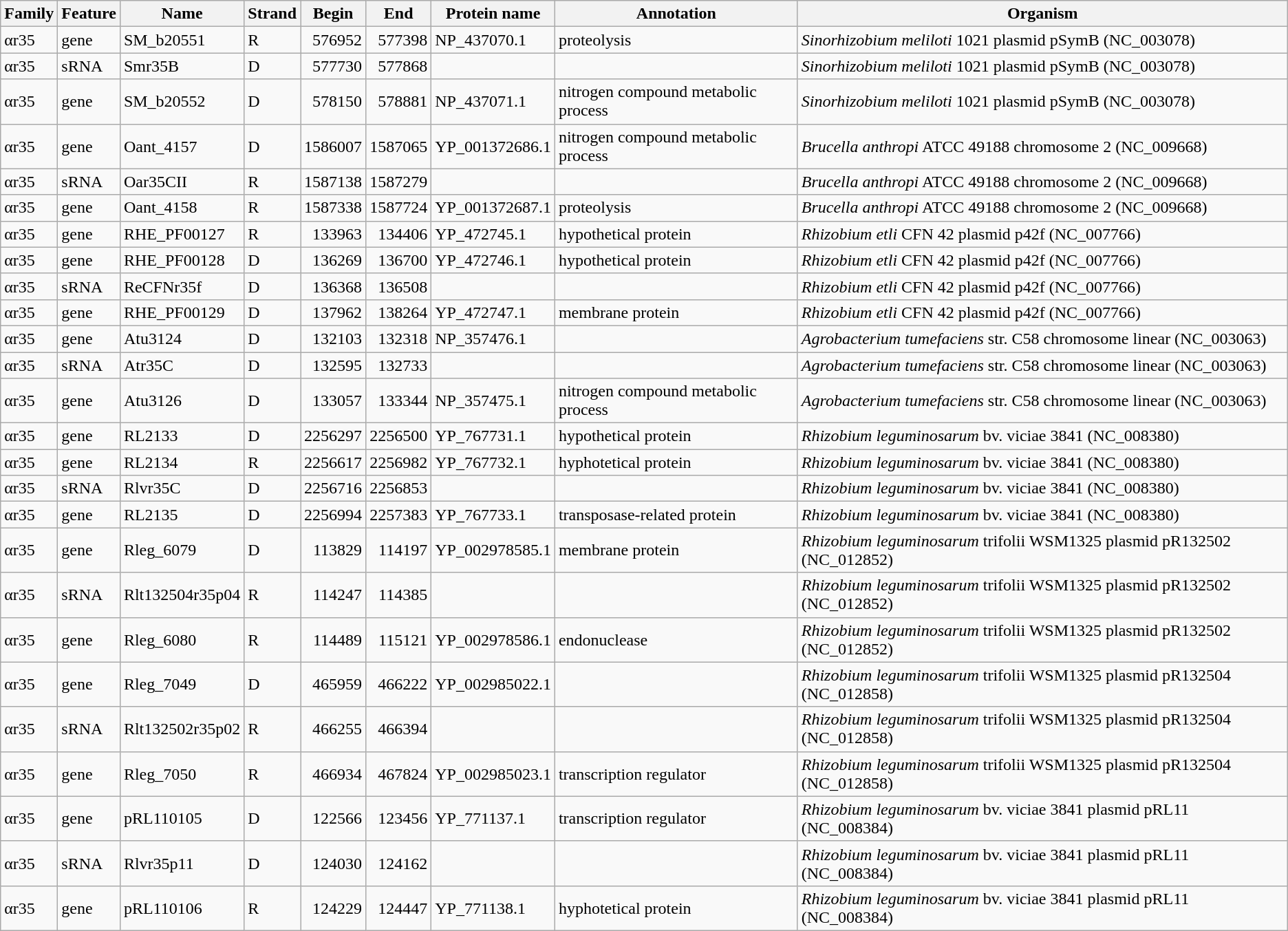<table class="wikitable" style="text-align:left;" border="1">
<tr>
<th>Family</th>
<th>Feature</th>
<th>Name</th>
<th>Strand</th>
<th>Begin</th>
<th>End</th>
<th>Protein name</th>
<th>Annotation</th>
<th>Organism</th>
</tr>
<tr>
<td>αr35</td>
<td ALIGN=LEFT>gene</td>
<td ALIGN=LEFT>SM_b20551</td>
<td ALIGN=LEFT>R</td>
<td ALIGN=RIGHT>576952</td>
<td ALIGN=RIGHT>577398</td>
<td ALIGN=LEFT>NP_437070.1</td>
<td ALIGN=LEFT>proteolysis</td>
<td ALIGN=LEFT><em>Sinorhizobium meliloti</em> 1021 plasmid pSymB (NC_003078)</td>
</tr>
<tr>
<td>αr35</td>
<td ALIGN=LEFT>sRNA</td>
<td ALIGN=LEFT>Smr35B</td>
<td ALIGN=LEFT>D</td>
<td ALIGN=RIGHT>577730</td>
<td ALIGN=RIGHT>577868</td>
<td ALIGN=LEFT><br></td>
<td ALIGN=LEFT><br></td>
<td ALIGN=LEFT><em>Sinorhizobium meliloti</em> 1021 plasmid pSymB (NC_003078)</td>
</tr>
<tr>
<td>αr35</td>
<td ALIGN=LEFT>gene</td>
<td ALIGN=LEFT>SM_b20552</td>
<td ALIGN=LEFT>D</td>
<td ALIGN=RIGHT>578150</td>
<td ALIGN=RIGHT>578881</td>
<td ALIGN=LEFT>NP_437071.1</td>
<td ALIGN=LEFT>nitrogen compound metabolic process</td>
<td ALIGN=LEFT><em>Sinorhizobium meliloti</em> 1021 plasmid pSymB (NC_003078)</td>
</tr>
<tr>
<td>αr35</td>
<td ALIGN=LEFT>gene</td>
<td ALIGN=LEFT>Oant_4157</td>
<td ALIGN=LEFT>D</td>
<td ALIGN=RIGHT>1586007</td>
<td ALIGN=RIGHT>1587065</td>
<td ALIGN=LEFT>YP_001372686.1</td>
<td ALIGN=LEFT>nitrogen compound metabolic process</td>
<td ALIGN=LEFT><em>Brucella anthropi</em> ATCC 49188 chromosome 2 (NC_009668)</td>
</tr>
<tr>
<td>αr35</td>
<td ALIGN=LEFT>sRNA</td>
<td ALIGN=LEFT>Oar35CII</td>
<td ALIGN=LEFT>R</td>
<td ALIGN=RIGHT>1587138</td>
<td ALIGN=RIGHT>1587279</td>
<td ALIGN=LEFT><br></td>
<td ALIGN=LEFT><br></td>
<td ALIGN=LEFT><em>Brucella anthropi</em> ATCC 49188 chromosome 2 (NC_009668)</td>
</tr>
<tr>
<td>αr35</td>
<td ALIGN=LEFT>gene</td>
<td ALIGN=LEFT>Oant_4158</td>
<td ALIGN=LEFT>R</td>
<td ALIGN=RIGHT>1587338</td>
<td ALIGN=RIGHT>1587724</td>
<td ALIGN=LEFT>YP_001372687.1</td>
<td ALIGN=LEFT>proteolysis</td>
<td ALIGN=LEFT><em>Brucella anthropi</em> ATCC 49188 chromosome 2 (NC_009668)</td>
</tr>
<tr>
<td>αr35</td>
<td ALIGN=LEFT>gene</td>
<td ALIGN=LEFT>RHE_PF00127</td>
<td ALIGN=LEFT>R</td>
<td ALIGN=RIGHT>133963</td>
<td ALIGN=RIGHT>134406</td>
<td ALIGN=LEFT>YP_472745.1</td>
<td ALIGN=LEFT>hypothetical protein</td>
<td ALIGN=LEFT><em>Rhizobium etli</em> CFN 42 plasmid p42f (NC_007766)</td>
</tr>
<tr>
<td>αr35</td>
<td ALIGN=LEFT>gene</td>
<td ALIGN=LEFT>RHE_PF00128</td>
<td ALIGN=LEFT>D</td>
<td ALIGN=RIGHT>136269</td>
<td ALIGN=RIGHT>136700</td>
<td ALIGN=LEFT>YP_472746.1</td>
<td ALIGN=LEFT>hypothetical protein</td>
<td ALIGN=LEFT><em>Rhizobium etli</em> CFN 42 plasmid p42f (NC_007766)</td>
</tr>
<tr>
<td>αr35</td>
<td ALIGN=LEFT>sRNA</td>
<td ALIGN=LEFT>ReCFNr35f</td>
<td ALIGN=LEFT>D</td>
<td ALIGN=RIGHT>136368</td>
<td ALIGN=RIGHT>136508</td>
<td ALIGN=LEFT><br></td>
<td ALIGN=LEFT><br></td>
<td ALIGN=LEFT><em>Rhizobium etli</em> CFN 42 plasmid p42f (NC_007766)</td>
</tr>
<tr>
<td>αr35</td>
<td ALIGN=LEFT>gene</td>
<td ALIGN=LEFT>RHE_PF00129</td>
<td ALIGN=LEFT>D</td>
<td ALIGN=RIGHT>137962</td>
<td ALIGN=RIGHT>138264</td>
<td ALIGN=LEFT>YP_472747.1</td>
<td ALIGN=LEFT>membrane protein</td>
<td ALIGN=LEFT><em>Rhizobium etli</em> CFN 42 plasmid p42f (NC_007766)</td>
</tr>
<tr>
<td>αr35</td>
<td ALIGN=LEFT>gene</td>
<td ALIGN=LEFT>Atu3124</td>
<td ALIGN=LEFT>D</td>
<td ALIGN=RIGHT>132103</td>
<td ALIGN=RIGHT>132318</td>
<td ALIGN=LEFT>NP_357476.1</td>
<td ALIGN=LEFT><br></td>
<td ALIGN=LEFT><em>Agrobacterium tumefaciens</em> str. C58 chromosome linear (NC_003063)</td>
</tr>
<tr>
<td>αr35</td>
<td ALIGN=LEFT>sRNA</td>
<td ALIGN=LEFT>Atr35C</td>
<td ALIGN=LEFT>D</td>
<td ALIGN=RIGHT>132595</td>
<td ALIGN=RIGHT>132733</td>
<td ALIGN=LEFT><br></td>
<td ALIGN=LEFT><br></td>
<td ALIGN=LEFT><em>Agrobacterium tumefaciens</em> str. C58 chromosome linear (NC_003063)</td>
</tr>
<tr>
<td>αr35</td>
<td ALIGN=LEFT>gene</td>
<td ALIGN=LEFT>Atu3126</td>
<td ALIGN=LEFT>D</td>
<td ALIGN=RIGHT>133057</td>
<td ALIGN=RIGHT>133344</td>
<td ALIGN=LEFT>NP_357475.1</td>
<td ALIGN=LEFT>nitrogen compound metabolic process</td>
<td ALIGN=LEFT><em>Agrobacterium tumefaciens</em> str. C58 chromosome linear (NC_003063)</td>
</tr>
<tr>
<td>αr35</td>
<td ALIGN=LEFT>gene</td>
<td ALIGN=LEFT>RL2133</td>
<td ALIGN=LEFT>D</td>
<td ALIGN=RIGHT>2256297</td>
<td ALIGN=RIGHT>2256500</td>
<td ALIGN=LEFT>YP_767731.1</td>
<td ALIGN=LEFT>hypothetical protein</td>
<td ALIGN=LEFT><em>Rhizobium leguminosarum</em> bv. viciae 3841 (NC_008380)</td>
</tr>
<tr>
<td>αr35</td>
<td ALIGN=LEFT>gene</td>
<td ALIGN=LEFT>RL2134</td>
<td ALIGN=LEFT>R</td>
<td ALIGN=RIGHT>2256617</td>
<td ALIGN=RIGHT>2256982</td>
<td ALIGN=LEFT>YP_767732.1</td>
<td ALIGN=LEFT>hyphotetical protein</td>
<td ALIGN=LEFT><em>Rhizobium leguminosarum</em> bv. viciae 3841 (NC_008380)</td>
</tr>
<tr>
<td>αr35</td>
<td ALIGN=LEFT>sRNA</td>
<td ALIGN=LEFT>Rlvr35C</td>
<td ALIGN=LEFT>D</td>
<td ALIGN=RIGHT>2256716</td>
<td ALIGN=RIGHT>2256853</td>
<td ALIGN=LEFT><br></td>
<td ALIGN=LEFT><br></td>
<td ALIGN=LEFT><em>Rhizobium leguminosarum</em> bv. viciae 3841 (NC_008380)</td>
</tr>
<tr>
<td>αr35</td>
<td ALIGN=LEFT>gene</td>
<td ALIGN=LEFT>RL2135</td>
<td ALIGN=LEFT>D</td>
<td ALIGN=RIGHT>2256994</td>
<td ALIGN=RIGHT>2257383</td>
<td ALIGN=LEFT>YP_767733.1</td>
<td ALIGN=LEFT>transposase-related protein</td>
<td ALIGN=LEFT><em>Rhizobium leguminosarum</em> bv. viciae 3841 (NC_008380)</td>
</tr>
<tr>
<td>αr35</td>
<td ALIGN=LEFT>gene</td>
<td ALIGN=LEFT>Rleg_6079</td>
<td ALIGN=LEFT>D</td>
<td ALIGN=RIGHT>113829</td>
<td ALIGN=RIGHT>114197</td>
<td ALIGN=LEFT>YP_002978585.1</td>
<td ALIGN=LEFT>membrane protein</td>
<td ALIGN=LEFT><em>Rhizobium leguminosarum</em> trifolii WSM1325 plasmid pR132502 (NC_012852)</td>
</tr>
<tr>
<td>αr35</td>
<td ALIGN=LEFT>sRNA</td>
<td ALIGN=LEFT>Rlt132504r35p04</td>
<td ALIGN=LEFT>R</td>
<td ALIGN=RIGHT>114247</td>
<td ALIGN=RIGHT>114385</td>
<td ALIGN=LEFT><br></td>
<td ALIGN=LEFT><br></td>
<td ALIGN=LEFT><em>Rhizobium leguminosarum</em> trifolii WSM1325 plasmid pR132502 (NC_012852)</td>
</tr>
<tr>
<td>αr35</td>
<td ALIGN=LEFT>gene</td>
<td ALIGN=LEFT>Rleg_6080</td>
<td ALIGN=LEFT>R</td>
<td ALIGN=RIGHT>114489</td>
<td ALIGN=RIGHT>115121</td>
<td ALIGN=LEFT>YP_002978586.1</td>
<td ALIGN=LEFT>endonuclease</td>
<td ALIGN=LEFT><em>Rhizobium leguminosarum</em> trifolii WSM1325 plasmid pR132502 (NC_012852)</td>
</tr>
<tr>
<td>αr35</td>
<td ALIGN=LEFT>gene</td>
<td ALIGN=LEFT>Rleg_7049</td>
<td ALIGN=LEFT>D</td>
<td ALIGN=RIGHT>465959</td>
<td ALIGN=RIGHT>466222</td>
<td ALIGN=LEFT>YP_002985022.1</td>
<td ALIGN=LEFT><br></td>
<td ALIGN=LEFT><em>Rhizobium leguminosarum</em> trifolii WSM1325 plasmid pR132504 (NC_012858)</td>
</tr>
<tr>
<td>αr35</td>
<td ALIGN=LEFT>sRNA</td>
<td ALIGN=LEFT>Rlt132502r35p02</td>
<td ALIGN=LEFT>R</td>
<td ALIGN=RIGHT>466255</td>
<td ALIGN=RIGHT>466394</td>
<td ALIGN=LEFT><br></td>
<td ALIGN=LEFT><br></td>
<td ALIGN=LEFT><em>Rhizobium leguminosarum</em> trifolii WSM1325 plasmid pR132504 (NC_012858)</td>
</tr>
<tr>
<td>αr35</td>
<td ALIGN=LEFT>gene</td>
<td ALIGN=LEFT>Rleg_7050</td>
<td ALIGN=LEFT>R</td>
<td ALIGN=RIGHT>466934</td>
<td ALIGN=RIGHT>467824</td>
<td ALIGN=LEFT>YP_002985023.1</td>
<td ALIGN=LEFT>transcription regulator</td>
<td ALIGN=LEFT><em>Rhizobium leguminosarum</em> trifolii WSM1325 plasmid pR132504 (NC_012858)</td>
</tr>
<tr>
<td>αr35</td>
<td ALIGN=LEFT>gene</td>
<td ALIGN=LEFT>pRL110105</td>
<td ALIGN=LEFT>D</td>
<td ALIGN=RIGHT>122566</td>
<td ALIGN=RIGHT>123456</td>
<td ALIGN=LEFT>YP_771137.1</td>
<td ALIGN=LEFT>transcription regulator</td>
<td ALIGN=LEFT><em>Rhizobium leguminosarum</em> bv. viciae 3841 plasmid pRL11 (NC_008384)</td>
</tr>
<tr>
<td>αr35</td>
<td ALIGN=LEFT>sRNA</td>
<td ALIGN=LEFT>Rlvr35p11</td>
<td ALIGN=LEFT>D</td>
<td ALIGN=RIGHT>124030</td>
<td ALIGN=RIGHT>124162</td>
<td ALIGN=LEFT><br></td>
<td ALIGN=LEFT><br></td>
<td ALIGN=LEFT><em>Rhizobium leguminosarum</em> bv. viciae 3841 plasmid pRL11 (NC_008384)</td>
</tr>
<tr>
<td>αr35</td>
<td ALIGN=LEFT>gene</td>
<td ALIGN=LEFT>pRL110106</td>
<td ALIGN=LEFT>R</td>
<td ALIGN=RIGHT>124229</td>
<td ALIGN=RIGHT>124447</td>
<td ALIGN=LEFT>YP_771138.1</td>
<td ALIGN=LEFT>hyphotetical protein</td>
<td ALIGN=LEFT><em>Rhizobium leguminosarum</em> bv. viciae 3841 plasmid pRL11 (NC_008384)</td>
</tr>
</table>
